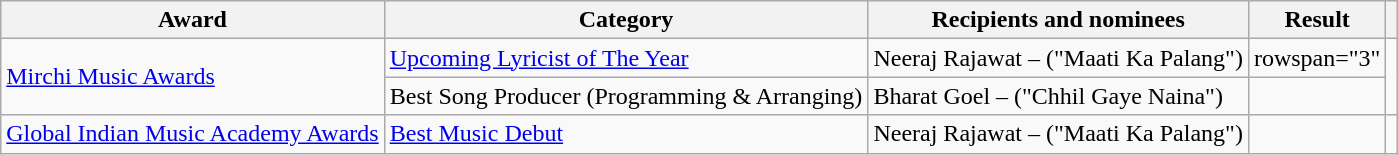<table class="wikitable sortable">
<tr>
<th>Award</th>
<th>Category</th>
<th>Recipients and nominees</th>
<th>Result</th>
<th></th>
</tr>
<tr>
<td rowspan="2"><a href='#'>Mirchi Music Awards</a></td>
<td><a href='#'>Upcoming Lyricist of The Year</a></td>
<td>Neeraj Rajawat – ("Maati Ka Palang")</td>
<td>rowspan="3" </td>
<td rowspan="2"></td>
</tr>
<tr>
<td>Best Song Producer (Programming & Arranging)</td>
<td>Bharat Goel – ("Chhil Gaye Naina")</td>
</tr>
<tr>
<td><a href='#'>Global Indian Music Academy Awards</a></td>
<td><a href='#'>Best Music Debut</a></td>
<td>Neeraj Rajawat – ("Maati Ka Palang")</td>
<td></td>
</tr>
</table>
